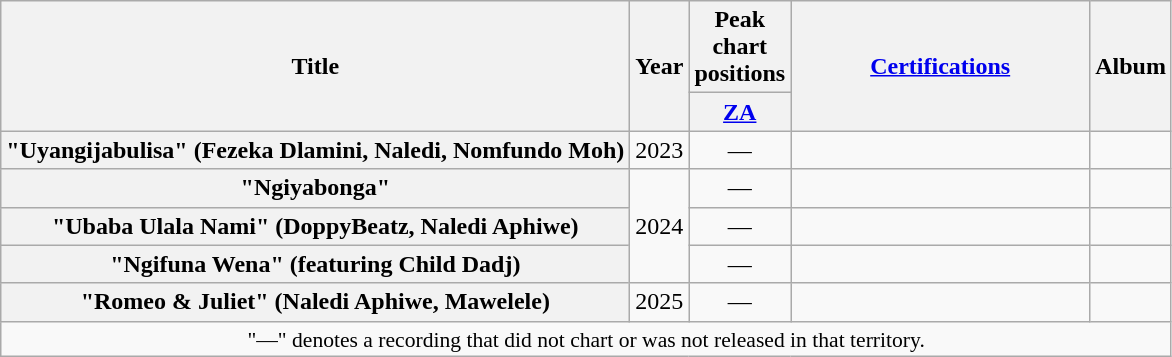<table class="wikitable plainrowheaders" style="text-align:center;">
<tr>
<th scope="col" rowspan="2">Title</th>
<th scope="col" rowspan="2">Year</th>
<th scope="col" colspan="1">Peak chart positions</th>
<th scope="col" rowspan="2" style="width:12em;"><a href='#'>Certifications</a></th>
<th scope="col" rowspan="2">Album</th>
</tr>
<tr>
<th scope="col" style="width:3em;font-size:100%;"><a href='#'>ZA</a><br></th>
</tr>
<tr>
<th scope="row">"Uyangijabulisa" (Fezeka Dlamini, Naledi, Nomfundo Moh)</th>
<td>2023</td>
<td>—</td>
<td></td>
<td></td>
</tr>
<tr>
<th scope="row">"Ngiyabonga"</th>
<td rowspan=3>2024</td>
<td>—</td>
<td></td>
<td></td>
</tr>
<tr>
<th scope="row">"Ubaba Ulala Nami" (DoppyBeatz, Naledi Aphiwe)</th>
<td>—</td>
<td></td>
<td></td>
</tr>
<tr>
<th scope="row">"Ngifuna Wena" (featuring Child Dadj)</th>
<td>—</td>
<td></td>
<td></td>
</tr>
<tr>
<th scope="row">"Romeo & Juliet" (Naledi Aphiwe, Mawelele)</th>
<td>2025</td>
<td>—</td>
<td></td>
<td></td>
</tr>
<tr>
<td colspan="8" style="font-size:90%">"—" denotes a recording that did not chart or was not released in that territory.</td>
</tr>
</table>
